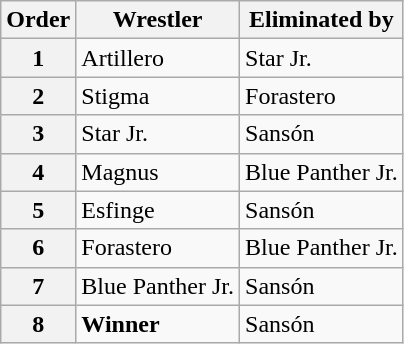<table class="wikitable sortable">
<tr>
<th data-sort-type="number" scope="col">Order</th>
<th scope="col">Wrestler</th>
<th scope="col">Eliminated by</th>
</tr>
<tr>
<th scope=row>1</th>
<td>Artillero</td>
<td>Star Jr.</td>
</tr>
<tr>
<th scope=row>2</th>
<td>Stigma</td>
<td>Forastero</td>
</tr>
<tr>
<th scope=row>3</th>
<td>Star Jr.</td>
<td>Sansón</td>
</tr>
<tr>
<th scope=row>4</th>
<td>Magnus</td>
<td>Blue Panther Jr.</td>
</tr>
<tr>
<th scope=row>5</th>
<td>Esfinge</td>
<td>Sansón</td>
</tr>
<tr>
<th scope=row>6</th>
<td>Forastero</td>
<td>Blue Panther Jr.</td>
</tr>
<tr>
<th scope=row>7</th>
<td>Blue Panther Jr.</td>
<td>Sansón</td>
</tr>
<tr>
<th scope=row>8</th>
<td><strong>Winner</strong></td>
<td>Sansón</td>
</tr>
</table>
